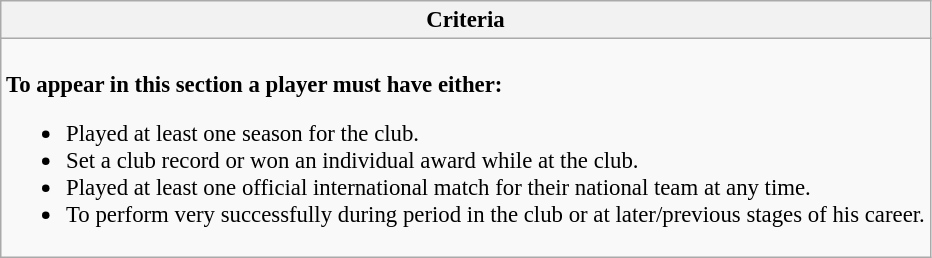<table class="wikitable collapsible collapsed" style="font-size:95%;">
<tr>
<th>Criteria</th>
</tr>
<tr>
<td><br><strong>To appear in this section a player must have either:</strong><ul><li>Played at least one season for the club.</li><li>Set a club record or won an individual award while at the club.</li><li>Played at least one official international match for their national team at any time.</li><li>To perform very successfully during period in the club or at later/previous stages of his career.</li></ul></td>
</tr>
</table>
